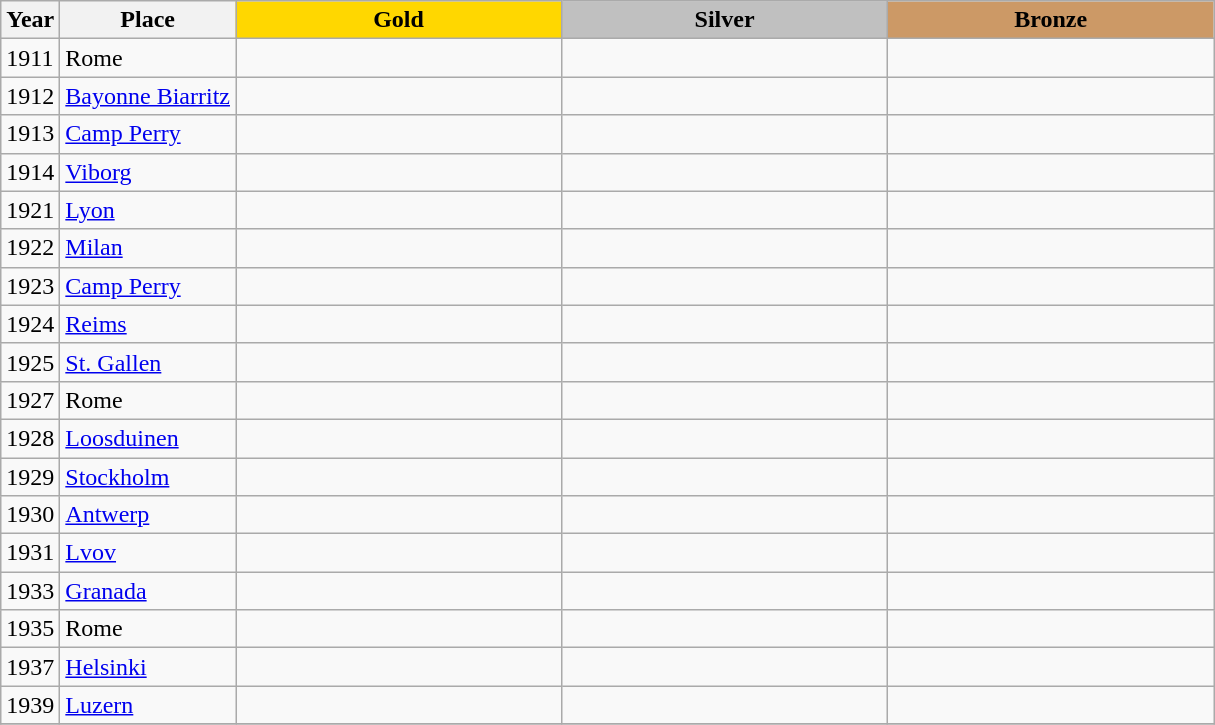<table class="wikitable">
<tr>
<th>Year</th>
<th>Place</th>
<th style="background:gold"    width="210">Gold</th>
<th style="background:silver"  width="210">Silver</th>
<th style="background:#cc9966" width="210">Bronze</th>
</tr>
<tr>
<td>1911</td>
<td> Rome</td>
<td></td>
<td></td>
<td></td>
</tr>
<tr>
<td>1912</td>
<td> <a href='#'>Bayonne Biarritz</a></td>
<td></td>
<td></td>
<td></td>
</tr>
<tr>
<td>1913</td>
<td> <a href='#'>Camp Perry</a></td>
<td></td>
<td></td>
<td></td>
</tr>
<tr>
<td>1914</td>
<td> <a href='#'>Viborg</a></td>
<td></td>
<td></td>
<td></td>
</tr>
<tr>
<td>1921</td>
<td> <a href='#'>Lyon</a></td>
<td></td>
<td></td>
<td></td>
</tr>
<tr>
<td>1922</td>
<td> <a href='#'>Milan</a></td>
<td></td>
<td></td>
<td></td>
</tr>
<tr>
<td>1923</td>
<td> <a href='#'>Camp Perry</a></td>
<td></td>
<td></td>
<td></td>
</tr>
<tr>
<td>1924</td>
<td> <a href='#'>Reims</a></td>
<td></td>
<td></td>
<td></td>
</tr>
<tr>
<td>1925</td>
<td> <a href='#'>St. Gallen</a></td>
<td></td>
<td></td>
<td></td>
</tr>
<tr>
<td>1927</td>
<td> Rome</td>
<td></td>
<td></td>
<td></td>
</tr>
<tr>
<td>1928</td>
<td> <a href='#'>Loosduinen</a></td>
<td></td>
<td></td>
<td></td>
</tr>
<tr>
<td>1929</td>
<td> <a href='#'>Stockholm</a></td>
<td></td>
<td></td>
<td></td>
</tr>
<tr>
<td>1930</td>
<td> <a href='#'>Antwerp</a></td>
<td></td>
<td></td>
<td></td>
</tr>
<tr>
<td>1931</td>
<td> <a href='#'>Lvov</a></td>
<td></td>
<td></td>
<td></td>
</tr>
<tr>
<td>1933</td>
<td> <a href='#'>Granada</a></td>
<td></td>
<td></td>
<td></td>
</tr>
<tr>
<td>1935</td>
<td> Rome</td>
<td></td>
<td></td>
<td></td>
</tr>
<tr>
<td>1937</td>
<td> <a href='#'>Helsinki</a></td>
<td></td>
<td></td>
<td></td>
</tr>
<tr>
<td>1939</td>
<td> <a href='#'>Luzern</a></td>
<td></td>
<td></td>
<td></td>
</tr>
<tr>
</tr>
</table>
